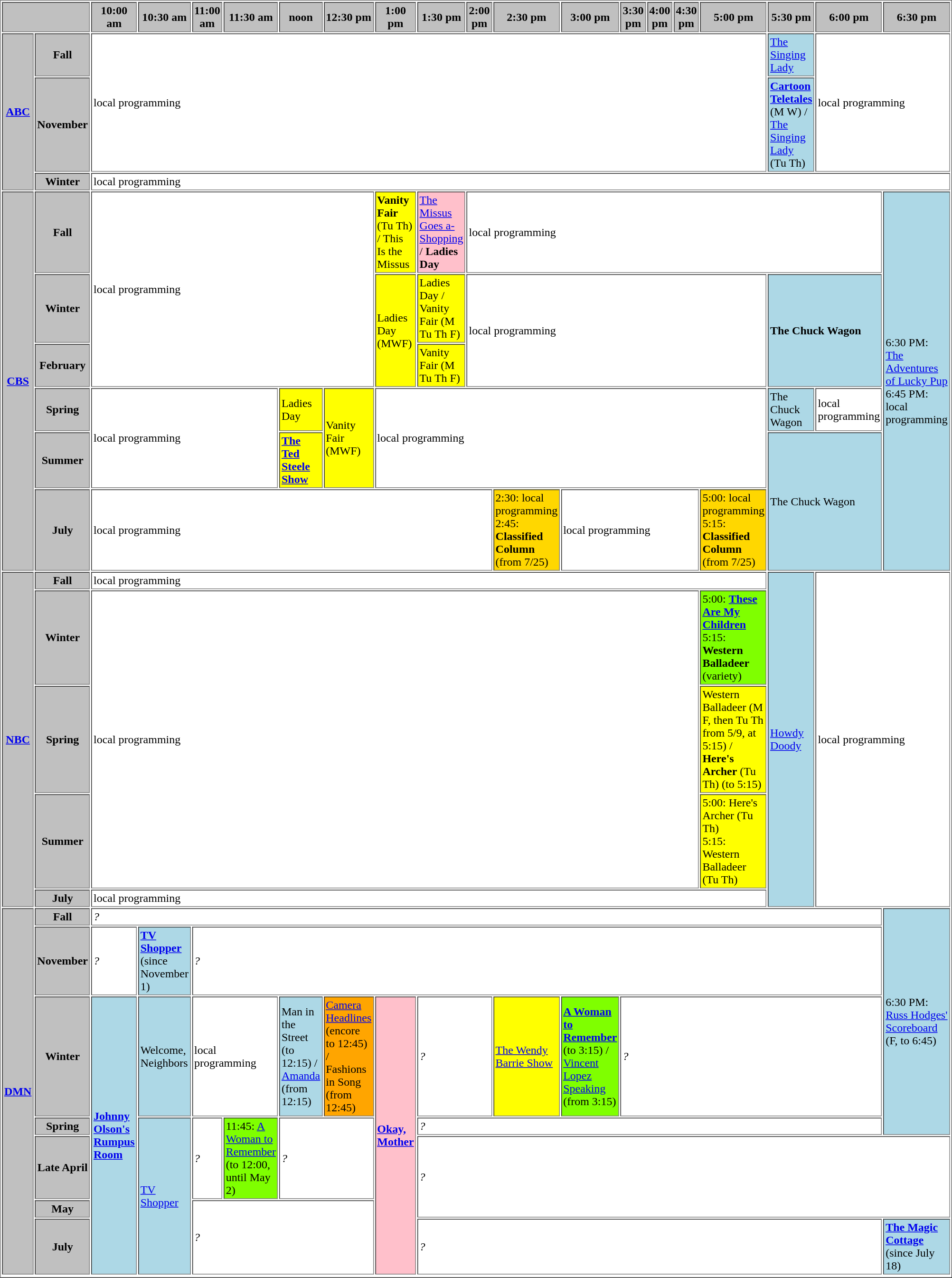<table border="1" cellpadding="2">
<tr>
<th bgcolor="#C0C0C0" colspan=2> </th>
<th width="13%" bgcolor="#C0C0C0">10:00 am</th>
<th width="13%" bgcolor="#C0C0C0">10:30 am</th>
<th width="14%" bgcolor="#C0C0C0">11:00 am</th>
<th width="13%" bgcolor="#C0C0C0">11:30 am</th>
<th width="14%" bgcolor="#C0C0C0">noon</th>
<th width="13%" bgcolor="#C0C0C0">12:30 pm</th>
<th width="14%" bgcolor="#C0C0C0">1:00 pm</th>
<th width="13%" bgcolor="#C0C0C0">1:30 pm</th>
<th width="14%" bgcolor="#C0C0C0">2:00 pm</th>
<th width="13%" bgcolor="#C0C0C0">2:30 pm</th>
<th width="14%" bgcolor="#C0C0C0">3:00 pm</th>
<th width="13%" bgcolor="#C0C0C0">3:30 pm</th>
<th width="14%" bgcolor="#C0C0C0">4:00 pm</th>
<th width="13%" bgcolor="#C0C0C0">4:30 pm</th>
<th width="14%" bgcolor="#C0C0C0">5:00 pm</th>
<th width="13%" bgcolor="#C0C0C0">5:30 pm</th>
<th width="14%" bgcolor="#C0C0C0">6:00 pm</th>
<th width="13%" bgcolor="#C0C0C0">6:30 pm</th>
</tr>
<tr>
<th bgcolor="#C0C0C0" rowspan=3><a href='#'>ABC</a></th>
<th bgcolor="#C0C0C0">Fall</th>
<td bgcolor="white" colspan="15" rowspan=2>local programming</td>
<td bgcolor="lightblue"><a href='#'>The Singing Lady</a></td>
<td bgcolor="white" colspan="2" rowspan=2>local programming</td>
</tr>
<tr>
<th bgcolor="#C0C0C0">November</th>
<td bgcolor="lightblue"><strong><a href='#'>Cartoon Teletales</a></strong> (M W) / <a href='#'>The Singing Lady</a> (Tu Th)</td>
</tr>
<tr>
<th bgcolor="#C0C0C0">Winter</th>
<td bgcolor="white" colspan="18">local programming</td>
</tr>
<tr>
<th bgcolor="#C0C0C0" rowspan=6><a href='#'>CBS</a></th>
<th bgcolor="#C0C0C0">Fall</th>
<td bgcolor="white" colspan="6" rowspan=3>local programming</td>
<td bgcolor="yellow"><strong>Vanity Fair</strong> (Tu Th) / This Is the Missus</td>
<td bgcolor="pink"><a href='#'>The Missus Goes a-Shopping</a> / <strong>Ladies Day</strong></td>
<td bgcolor="white" colspan="9">local programming</td>
<td bgcolor="lightblue" rowspan=6>6:30 PM: <a href='#'>The Adventures of Lucky Pup</a><br>6:45 PM: local programming</td>
</tr>
<tr>
<th bgcolor="#C0C0C0">Winter</th>
<td bgcolor="yellow" rowspan=2>Ladies Day (MWF)</td>
<td bgcolor="yellow">Ladies Day / Vanity Fair (M Tu Th F)</td>
<td bgcolor="white" colspan="7" rowspan=2>local programming</td>
<td bgcolor="lightblue" colspan="2" rowspan=2><strong>The Chuck Wagon</strong></td>
</tr>
<tr>
<th bgcolor="#C0C0C0">February</th>
<td bgcolor="yellow">Vanity Fair (M Tu Th F)</td>
</tr>
<tr>
<th bgcolor="#C0C0C0">Spring</th>
<td bgcolor="white" rowspan=2 colspan="4">local programming</td>
<td bgcolor="yellow">Ladies Day</td>
<td bgcolor="yellow" rowspan=2>Vanity Fair (MWF)</td>
<td bgcolor="white" colspan="9" rowspan=2>local programming</td>
<td bgcolor="lightblue">The Chuck Wagon</td>
<td bgcolor=white>local programming</td>
</tr>
<tr>
<th bgcolor="#C0C0C0">Summer</th>
<td bgcolor="yellow"><strong><a href='#'>The Ted Steele Show</a></strong></td>
<td bgcolor="lightblue" colspan="2" rowspan=2>The Chuck Wagon</td>
</tr>
<tr>
<th bgcolor="#C0C0C0">July</th>
<td bgcolor="white" colspan="9">local programming</td>
<td bgcolor="gold">2:30: local programming<br>2:45: <strong>Classified Column</strong> (from 7/25)</td>
<td bgcolor="white" colspan="4">local programming</td>
<td bgcolor="gold">5:00: local programming<br>5:15: <strong>Classified Column</strong> (from 7/25)</td>
</tr>
<tr>
<th bgcolor="#C0C0C0" rowspan=5><a href='#'>NBC</a></th>
<th bgcolor="#C0C0C0">Fall</th>
<td bgcolor="white" colspan="15">local programming</td>
<td bgcolor="lightblue" rowspan=5><a href='#'>Howdy Doody</a></td>
<td bgcolor="white" rowspan=5 colspan="2">local programming</td>
</tr>
<tr>
<th bgcolor="#C0C0C0">Winter</th>
<td bgcolor="white" colspan="14" rowspan=3>local programming</td>
<td bgcolor="chartreuse">5:00: <strong><a href='#'>These Are My Children</a></strong><br>5:15: <strong>Western Balladeer</strong> (variety)</td>
</tr>
<tr>
<th bgcolor="#C0C0C0">Spring</th>
<td bgcolor="yellow">Western Balladeer (M F, then Tu Th from 5/9, at 5:15) / <strong>Here's Archer</strong> (Tu Th) (to 5:15)</td>
</tr>
<tr>
<th bgcolor="#C0C0C0">Summer</th>
<td bgcolor="yellow">5:00: Here's Archer (Tu Th)<br>5:15: Western Balladeer (Tu Th)</td>
</tr>
<tr>
<th bgcolor="#C0C0C0">July</th>
<td bgcolor="white" colspan="15">local programming</td>
</tr>
<tr>
<th bgcolor="#C0C0C0" rowspan=7><a href='#'>DMN</a></th>
<th bgcolor="#C0C0C0">Fall</th>
<td bgcolor="white" colspan="17"><em>?</em></td>
<td bgcolor="lightblue" rowspan=4>6:30 PM: <a href='#'>Russ Hodges' Scoreboard</a> (F, to 6:45)</td>
</tr>
<tr>
<th bgcolor="#C0C0C0">November</th>
<td bgcolor="white" colspan="1"><em>?</em></td>
<td bgcolor="lightblue"><strong><a href='#'>TV Shopper</a></strong> (since November 1)</td>
<td bgcolor="white" colspan="15"><em>?</em></td>
</tr>
<tr>
<th bgcolor="#C0C0C0">Winter</th>
<td bgcolor="lightblue" rowspan=5><strong><a href='#'>Johnny Olson's Rumpus Room</a></strong></td>
<td bgcolor="lightblue">Welcome, Neighbors</td>
<td bgcolor="white" colspan=2>local programming</td>
<td bgcolor="lightblue">Man in the Street (to 12:15) / <a href='#'>Amanda</a> (from 12:15)</td>
<td bgcolor="orange"><a href='#'>Camera Headlines</a> (encore to 12:45) / Fashions in Song (from 12:45)</td>
<td bgcolor="pink" rowspan=5><strong><a href='#'>Okay, Mother</a></strong></td>
<td bgcolor="white" colspan="2"><em>?</em></td>
<td bgcolor="yellow"><a href='#'>The Wendy Barrie Show</a></td>
<td bgcolor="chartreuse"><strong><a href='#'>A Woman to Remember</a></strong> (to 3:15) / <a href='#'>Vincent Lopez Speaking</a> (from 3:15)</td>
<td bgcolor="white" colspan="6"><em>?</em></td>
</tr>
<tr>
<th bgcolor="#C0C0C0">Spring</th>
<td bgcolor="lightblue" rowspan=4><a href='#'>TV Shopper</a></td>
<td bgcolor="white" rowspan=2><em>?</em></td>
<td bgcolor="chartreuse" rowspan=2>11:45: <a href='#'>A Woman to Remember</a> (to 12:00, until May 2)</td>
<td bgcolor="white" colspan="2" rowspan=2><em>?</em></td>
<td bgcolor="white" colspan="10"><em>?</em></td>
</tr>
<tr>
<th bgcolor="#C0C0C0">Late April</th>
<td bgcolor="white" colspan="11" rowspan=2><em>?</em></td>
</tr>
<tr>
<th bgcolor="#C0C0C0">May</th>
<td bgcolor="white" colspan="4" rowspan=2><em>?</em></td>
</tr>
<tr>
<th bgcolor="#C0C0C0">July</th>
<td bgcolor="white" colspan="10"><em>?</em></td>
<td bgcolor="lightblue"><strong><a href='#'>The Magic Cottage</a></strong> (since July 18)</td>
</tr>
<tr>
</tr>
</table>
